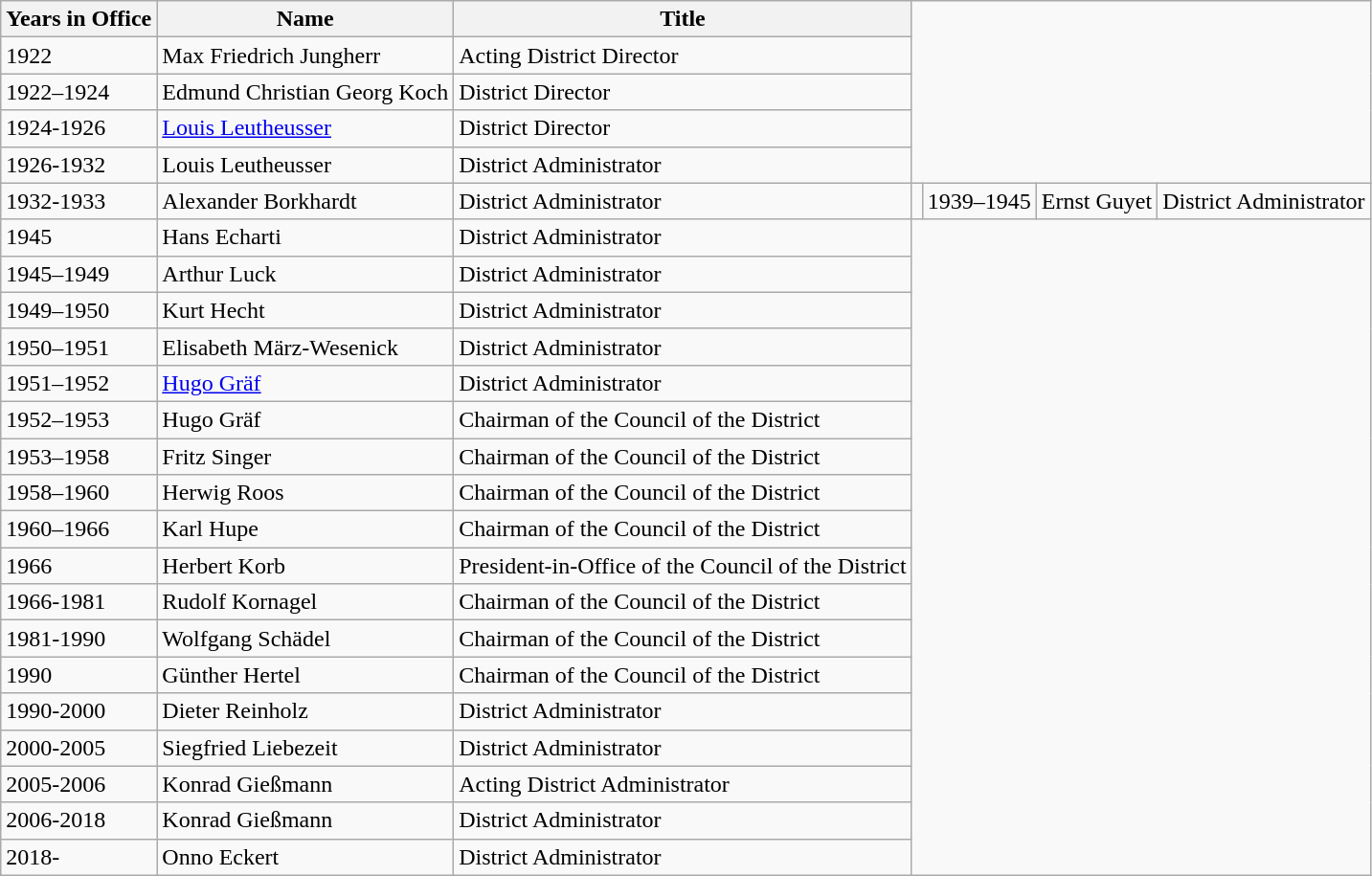<table class="wikitable">
<tr>
<th>Years in Office</th>
<th>Name</th>
<th>Title</th>
</tr>
<tr>
<td>1922</td>
<td>Max Friedrich Jungherr</td>
<td>Acting District Director</td>
</tr>
<tr>
<td>1922–1924</td>
<td>Edmund Christian Georg Koch</td>
<td>District Director</td>
</tr>
<tr>
<td>1924-1926</td>
<td><a href='#'>Louis Leutheusser</a></td>
<td>District Director</td>
</tr>
<tr>
<td>1926-1932</td>
<td>Louis Leutheusser</td>
<td>District Administrator</td>
</tr>
<tr>
<td>1932-1933</td>
<td>Alexander Borkhardt</td>
<td>District Administrator</td>
<td></td>
<td>1939–1945</td>
<td>Ernst Guyet</td>
<td>District Administrator</td>
</tr>
<tr>
<td>1945</td>
<td>Hans Echarti</td>
<td>District Administrator</td>
</tr>
<tr>
<td>1945–1949</td>
<td>Arthur Luck</td>
<td>District Administrator</td>
</tr>
<tr>
<td>1949–1950</td>
<td>Kurt Hecht</td>
<td>District Administrator</td>
</tr>
<tr>
<td>1950–1951</td>
<td>Elisabeth März-Wesenick</td>
<td>District Administrator</td>
</tr>
<tr>
<td>1951–1952</td>
<td><a href='#'>Hugo Gräf</a></td>
<td>District Administrator</td>
</tr>
<tr>
<td>1952–1953</td>
<td>Hugo Gräf</td>
<td>Chairman of the Council of the District</td>
</tr>
<tr>
<td>1953–1958</td>
<td>Fritz Singer</td>
<td>Chairman of the Council of the District</td>
</tr>
<tr>
<td>1958–1960</td>
<td>Herwig Roos</td>
<td>Chairman of the Council of the District</td>
</tr>
<tr>
<td>1960–1966</td>
<td>Karl Hupe</td>
<td>Chairman of the Council of the District</td>
</tr>
<tr>
<td>1966</td>
<td>Herbert Korb</td>
<td>President-in-Office of the Council of the District</td>
</tr>
<tr>
<td>1966-1981</td>
<td>Rudolf Kornagel</td>
<td>Chairman of the Council of the District</td>
</tr>
<tr>
<td>1981-1990</td>
<td>Wolfgang Schädel</td>
<td>Chairman of the Council of the District</td>
</tr>
<tr>
<td>1990</td>
<td>Günther Hertel</td>
<td>Chairman of the Council of the District</td>
</tr>
<tr>
<td>1990-2000</td>
<td>Dieter Reinholz</td>
<td>District Administrator</td>
</tr>
<tr>
<td>2000-2005</td>
<td>Siegfried Liebezeit</td>
<td>District Administrator</td>
</tr>
<tr>
<td>2005-2006</td>
<td>Konrad Gießmann</td>
<td>Acting District Administrator</td>
</tr>
<tr>
<td>2006-2018</td>
<td>Konrad Gießmann</td>
<td>District Administrator</td>
</tr>
<tr>
<td>2018-</td>
<td>Onno Eckert</td>
<td>District Administrator</td>
</tr>
</table>
